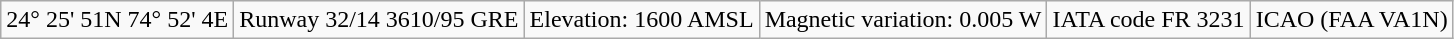<table class="wikitable">
<tr>
<td>24° 25' 51N 74° 52' 4E</td>
<td>Runway 32/14 3610/95 GRE</td>
<td>Elevation: 1600 AMSL</td>
<td>Magnetic variation: 0.005 W</td>
<td>IATA code FR 3231</td>
<td>ICAO (FAA VA1N)</td>
</tr>
</table>
